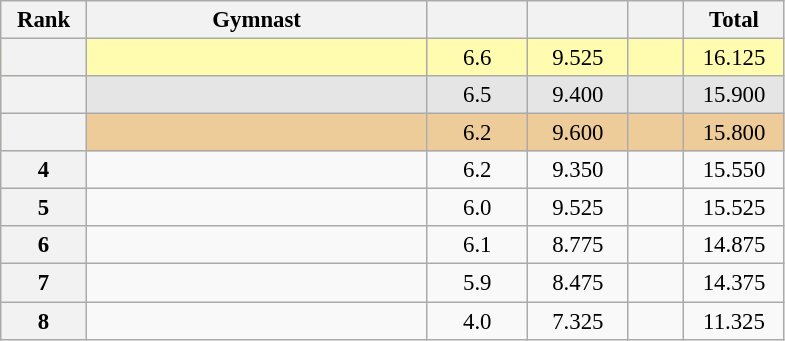<table class="wikitable sortable" style="text-align:center; font-size:95%">
<tr>
<th scope="col" style="width:50px;">Rank</th>
<th scope="col" style="width:220px;">Gymnast</th>
<th scope="col" style="width:60px;"></th>
<th scope="col" style="width:60px;"></th>
<th scope="col" style="width:30px;"></th>
<th scope="col" style="width:60px;">Total</th>
</tr>
<tr style="background:#fffcaf;">
<th scope=row style="text-align:center"></th>
<td style="text-align:left;"></td>
<td>6.6</td>
<td>9.525</td>
<td></td>
<td>16.125</td>
</tr>
<tr style="background:#e5e5e5;">
<th scope=row style="text-align:center"></th>
<td style="text-align:left;"></td>
<td>6.5</td>
<td>9.400</td>
<td></td>
<td>15.900</td>
</tr>
<tr style="background:#ec9;">
<th scope=row style="text-align:center"></th>
<td style="text-align:left;"></td>
<td>6.2</td>
<td>9.600</td>
<td></td>
<td>15.800</td>
</tr>
<tr>
<th scope=row style="text-align:center">4</th>
<td style="text-align:left;"></td>
<td>6.2</td>
<td>9.350</td>
<td></td>
<td>15.550</td>
</tr>
<tr>
<th scope=row style="text-align:center">5</th>
<td style="text-align:left;"></td>
<td>6.0</td>
<td>9.525</td>
<td></td>
<td>15.525</td>
</tr>
<tr>
<th scope=row style="text-align:center">6</th>
<td style="text-align:left;"></td>
<td>6.1</td>
<td>8.775</td>
<td></td>
<td>14.875</td>
</tr>
<tr>
<th scope=row style="text-align:center">7</th>
<td style="text-align:left;"></td>
<td>5.9</td>
<td>8.475</td>
<td></td>
<td>14.375</td>
</tr>
<tr>
<th scope=row style="text-align:center">8</th>
<td style="text-align:left;"></td>
<td>4.0</td>
<td>7.325</td>
<td></td>
<td>11.325</td>
</tr>
</table>
